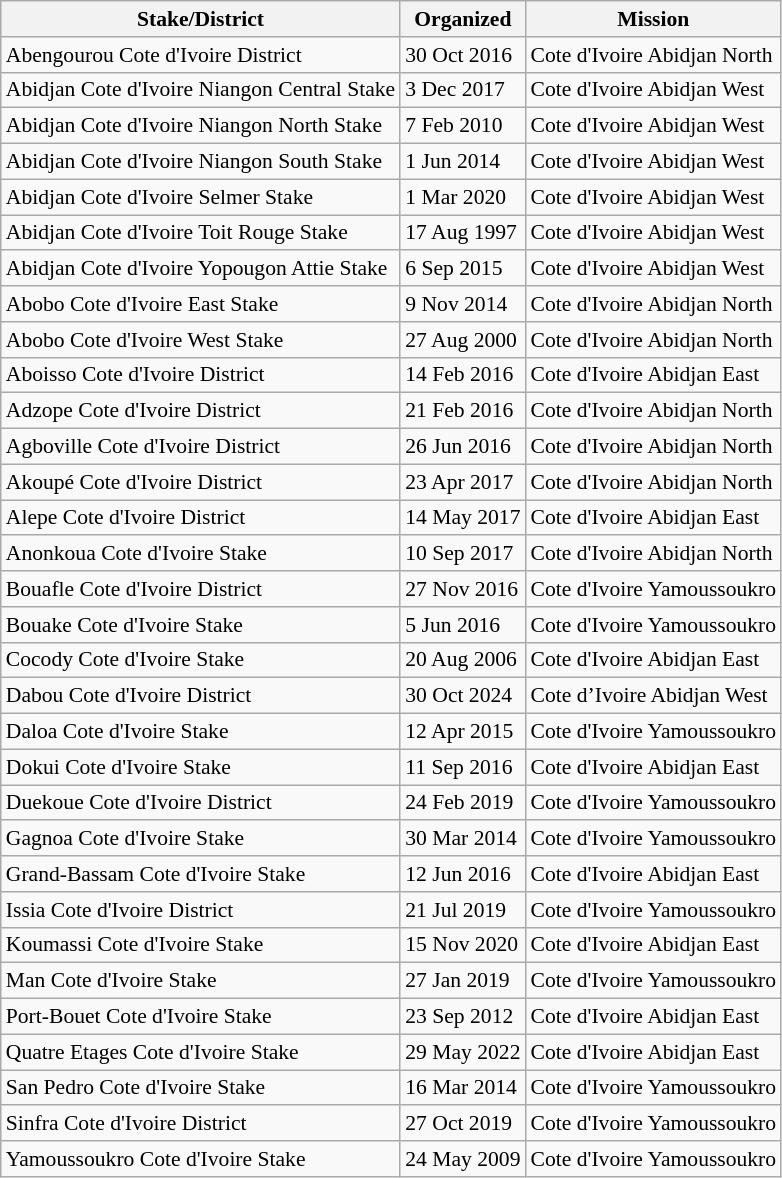<table class="wikitable sortable mw-collapsible mw-collapsed" style="font-size:90%">
<tr>
<th>Stake/District</th>
<th data-sort-type=date>Organized</th>
<th>Mission</th>
</tr>
<tr>
<td>Abengourou Cote d'Ivoire District</td>
<td>30 Oct 2016</td>
<td>Cote d'Ivoire Abidjan North</td>
</tr>
<tr>
<td>Abidjan Cote d'Ivoire Niangon Central Stake</td>
<td>3 Dec 2017</td>
<td>Cote d'Ivoire Abidjan West</td>
</tr>
<tr>
<td>Abidjan Cote d'Ivoire Niangon North Stake</td>
<td>7 Feb 2010</td>
<td>Cote d'Ivoire Abidjan West</td>
</tr>
<tr>
<td>Abidjan Cote d'Ivoire Niangon South Stake</td>
<td>1 Jun 2014</td>
<td>Cote d'Ivoire Abidjan West</td>
</tr>
<tr>
<td>Abidjan Cote d'Ivoire Selmer Stake</td>
<td>1 Mar 2020</td>
<td>Cote d'Ivoire Abidjan West</td>
</tr>
<tr>
<td>Abidjan Cote d'Ivoire Toit Rouge Stake</td>
<td>17 Aug 1997</td>
<td>Cote d'Ivoire Abidjan West</td>
</tr>
<tr>
<td>Abidjan Cote d'Ivoire Yopougon Attie Stake</td>
<td>6 Sep 2015</td>
<td>Cote d'Ivoire Abidjan West</td>
</tr>
<tr>
<td>Abobo Cote d'Ivoire East Stake</td>
<td>9 Nov 2014</td>
<td>Cote d'Ivoire Abidjan North</td>
</tr>
<tr>
<td>Abobo Cote d'Ivoire West Stake</td>
<td>27 Aug 2000</td>
<td>Cote d'Ivoire Abidjan North</td>
</tr>
<tr>
<td>Aboisso Cote d'Ivoire District</td>
<td>14 Feb 2016</td>
<td>Cote d'Ivoire Abidjan East</td>
</tr>
<tr>
<td>Adzope Cote d'Ivoire District</td>
<td>21 Feb 2016</td>
<td>Cote d'Ivoire Abidjan North</td>
</tr>
<tr>
<td>Agboville Cote d'Ivoire District</td>
<td>26 Jun 2016</td>
<td>Cote d'Ivoire Abidjan North</td>
</tr>
<tr>
<td>Akoupé Cote d'Ivoire District</td>
<td>23 Apr 2017</td>
<td>Cote d'Ivoire Abidjan North</td>
</tr>
<tr>
<td>Alepe Cote d'Ivoire District</td>
<td>14 May 2017</td>
<td>Cote d'Ivoire Abidjan East</td>
</tr>
<tr>
<td>Anonkoua Cote d'Ivoire Stake</td>
<td>10 Sep 2017</td>
<td>Cote d'Ivoire Abidjan North</td>
</tr>
<tr>
<td>Bouafle Cote d'Ivoire District</td>
<td>27 Nov 2016</td>
<td>Cote d'Ivoire Yamoussoukro</td>
</tr>
<tr>
<td>Bouake Cote d'Ivoire Stake</td>
<td>5 Jun 2016</td>
<td>Cote d'Ivoire Yamoussoukro</td>
</tr>
<tr>
<td>Cocody Cote d'Ivoire Stake</td>
<td>20 Aug 2006</td>
<td>Cote d'Ivoire Abidjan East</td>
</tr>
<tr>
<td>Dabou Cote d'Ivoire District</td>
<td>30 Oct 2024</td>
<td>Cote d’Ivoire Abidjan West</td>
</tr>
<tr>
<td>Daloa Cote d'Ivoire Stake</td>
<td>12 Apr 2015</td>
<td>Cote d'Ivoire Yamoussoukro</td>
</tr>
<tr>
<td>Dokui Cote d'Ivoire Stake</td>
<td>11 Sep 2016</td>
<td>Cote d'Ivoire Abidjan East</td>
</tr>
<tr>
<td>Duekoue Cote d'Ivoire District</td>
<td>24 Feb 2019</td>
<td>Cote d'Ivoire Yamoussoukro</td>
</tr>
<tr>
<td>Gagnoa Cote d'Ivoire Stake</td>
<td>30 Mar 2014</td>
<td>Cote d'Ivoire Yamoussoukro</td>
</tr>
<tr>
<td>Grand-Bassam Cote d'Ivoire Stake</td>
<td>12 Jun 2016</td>
<td>Cote d'Ivoire Abidjan East</td>
</tr>
<tr>
<td>Issia Cote d'Ivoire District</td>
<td>21 Jul 2019</td>
<td>Cote d'Ivoire Yamoussoukro</td>
</tr>
<tr>
<td>Koumassi Cote d'Ivoire Stake</td>
<td>15 Nov 2020</td>
<td>Cote d'Ivoire Abidjan East</td>
</tr>
<tr>
<td>Man Cote d'Ivoire Stake</td>
<td>27 Jan 2019</td>
<td>Cote d'Ivoire Yamoussoukro</td>
</tr>
<tr>
<td>Port-Bouet Cote d'Ivoire Stake</td>
<td>23 Sep 2012</td>
<td>Cote d'Ivoire Abidjan East</td>
</tr>
<tr>
<td>Quatre Etages Cote d'Ivoire Stake</td>
<td>29 May 2022</td>
<td>Cote d'Ivoire Abidjan East</td>
</tr>
<tr>
<td>San Pedro Cote d'Ivoire Stake</td>
<td>16 Mar 2014</td>
<td>Cote d'Ivoire Yamoussoukro</td>
</tr>
<tr>
<td>Sinfra Cote d'Ivoire District</td>
<td>27 Oct 2019</td>
<td>Cote d'Ivoire Yamoussoukro</td>
</tr>
<tr>
<td>Yamoussoukro Cote d'Ivoire Stake</td>
<td>24 May 2009</td>
<td>Cote d'Ivoire Yamoussoukro</td>
</tr>
</table>
